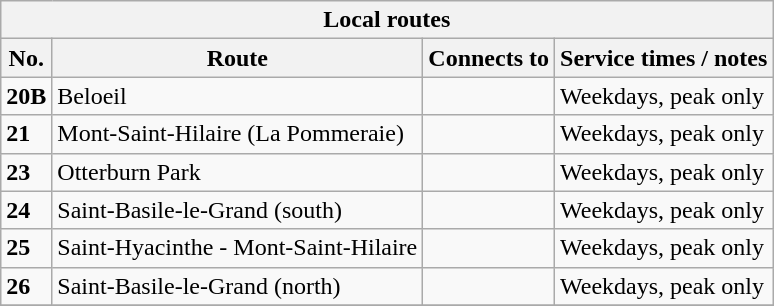<table align=center class="wikitable">
<tr>
<th colspan=4>Local routes</th>
</tr>
<tr>
<th>No.</th>
<th>Route</th>
<th>Connects to</th>
<th>Service times / notes</th>
</tr>
<tr>
<td {{border> <strong>20B</strong></td>
<td>Beloeil</td>
<td> </td>
<td>Weekdays, peak only</td>
</tr>
<tr>
<td {{border> <strong>21</strong></td>
<td>Mont-Saint-Hilaire (La Pommeraie)</td>
<td> </td>
<td>Weekdays, peak only</td>
</tr>
<tr>
<td {{border> <strong>23</strong></td>
<td>Otterburn Park</td>
<td> </td>
<td>Weekdays, peak only</td>
</tr>
<tr>
<td {{border> <strong>24</strong></td>
<td>Saint-Basile-le-Grand (south)</td>
<td> </td>
<td>Weekdays, peak only</td>
</tr>
<tr>
<td {{border> <strong>25</strong></td>
<td>Saint-Hyacinthe - Mont-Saint-Hilaire</td>
<td></td>
<td>Weekdays, peak only</td>
</tr>
<tr>
<td {{border> <strong>26</strong></td>
<td>Saint-Basile-le-Grand (north)</td>
<td> </td>
<td>Weekdays, peak only</td>
</tr>
<tr>
</tr>
</table>
